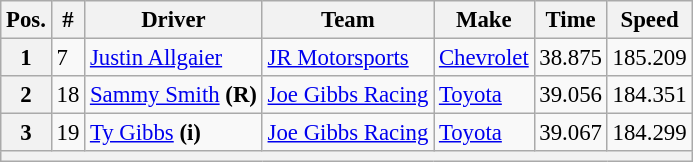<table class="wikitable" style="font-size:95%">
<tr>
<th>Pos.</th>
<th>#</th>
<th>Driver</th>
<th>Team</th>
<th>Make</th>
<th>Time</th>
<th>Speed</th>
</tr>
<tr>
<th>1</th>
<td>7</td>
<td><a href='#'>Justin Allgaier</a></td>
<td><a href='#'>JR Motorsports</a></td>
<td><a href='#'>Chevrolet</a></td>
<td>38.875</td>
<td>185.209</td>
</tr>
<tr>
<th>2</th>
<td>18</td>
<td><a href='#'>Sammy Smith</a> <strong>(R)</strong></td>
<td><a href='#'>Joe Gibbs Racing</a></td>
<td><a href='#'>Toyota</a></td>
<td>39.056</td>
<td>184.351</td>
</tr>
<tr>
<th>3</th>
<td>19</td>
<td><a href='#'>Ty Gibbs</a> <strong>(i)</strong></td>
<td><a href='#'>Joe Gibbs Racing</a></td>
<td><a href='#'>Toyota</a></td>
<td>39.067</td>
<td>184.299</td>
</tr>
<tr>
<th colspan="7"></th>
</tr>
</table>
